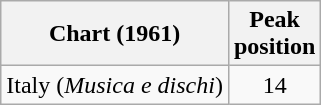<table class="wikitable sortable">
<tr>
<th align="left">Chart (1961)</th>
<th align="left">Peak<br>position</th>
</tr>
<tr>
<td align="left">Italy (<em>Musica e dischi</em>)</td>
<td align="center">14</td>
</tr>
</table>
